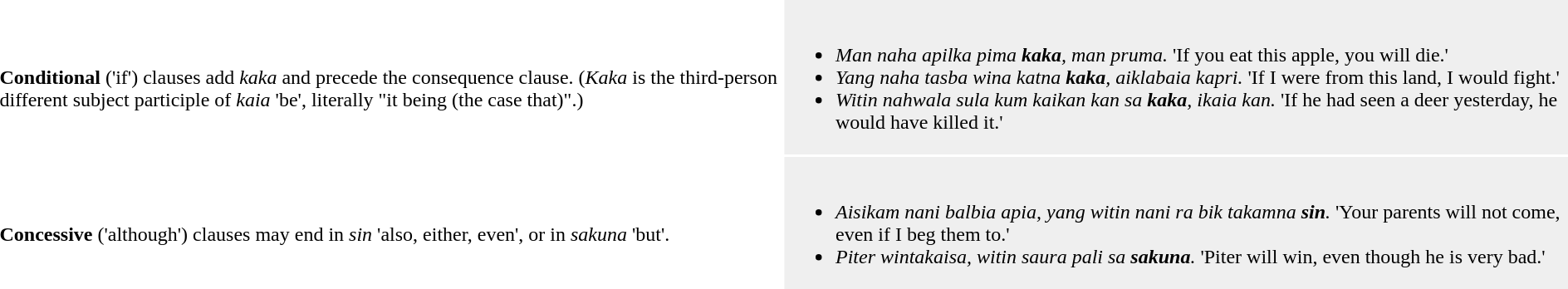<table>
<tr>
<td style="width:50%;"><br><strong>Conditional</strong> ('if') clauses add <em>kaka</em> and precede the consequence clause. (<em>Kaka</em> is the third-person different subject participle of <em>kaia</em> 'be', literally "it being (the case that)".)</td>
<td style="width:50%; background:#efefef;"><br><ul><li><em>Man naha apilka pima <strong>kaka</strong>, man pruma.</em> 'If you eat this apple, you will die.'</li><li><em>Yang naha tasba wina katna <strong>kaka</strong>, aiklabaia kapri.</em> 'If I were from this land, I would fight.'</li><li><em>Witin nahwala sula kum kaikan kan sa <strong>kaka</strong>, ikaia kan.</em> 'If he had seen a deer yesterday, he would have killed it.'</li></ul></td>
</tr>
<tr>
<td><br><strong>Concessive</strong> ('although') clauses may end in <em>sin</em> 'also, either, even', or in <em>sakuna</em> 'but'.</td>
<td style="background:#efefef;"><br><ul><li><em>Aisikam nani balbia apia, yang witin nani ra bik takamna <strong>sin</strong>.</em> 'Your parents will not come, even if I beg them to.'</li><li><em>Piter wintakaisa, witin saura pali sa <strong>sakuna</strong>.</em> 'Piter will win, even though he is very bad.'</li></ul></td>
</tr>
</table>
